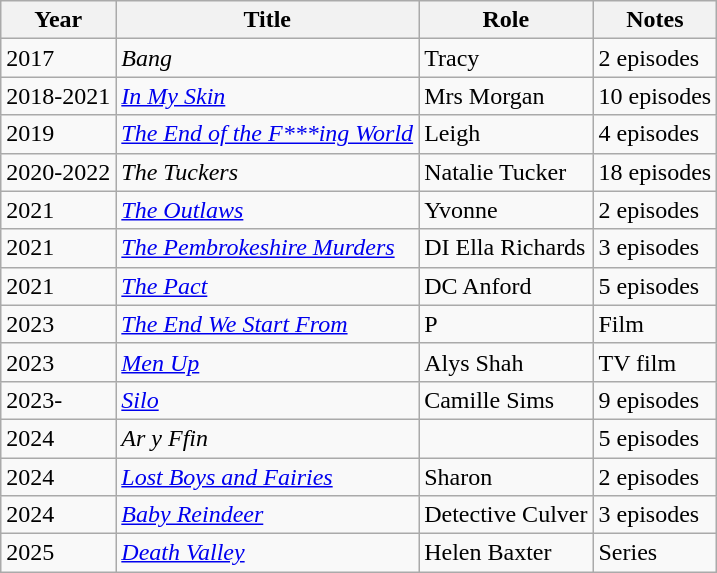<table class="wikitable sortable">
<tr>
<th>Year</th>
<th>Title</th>
<th>Role</th>
<th class="unsortable">Notes</th>
</tr>
<tr>
<td>2017</td>
<td><em>Bang</em></td>
<td>Tracy</td>
<td>2 episodes</td>
</tr>
<tr>
<td>2018-2021</td>
<td><em><a href='#'>In My Skin</a></em></td>
<td>Mrs Morgan</td>
<td>10 episodes</td>
</tr>
<tr>
<td>2019</td>
<td><em><a href='#'>The End of the F***ing World</a></em></td>
<td>Leigh</td>
<td>4 episodes</td>
</tr>
<tr>
<td>2020-2022</td>
<td><em>The Tuckers</em></td>
<td>Natalie Tucker</td>
<td>18 episodes</td>
</tr>
<tr>
<td>2021</td>
<td><em><a href='#'>The Outlaws</a></em></td>
<td>Yvonne</td>
<td>2 episodes</td>
</tr>
<tr>
<td>2021</td>
<td><em><a href='#'>The Pembrokeshire Murders</a></em></td>
<td>DI Ella Richards</td>
<td>3 episodes</td>
</tr>
<tr>
<td>2021</td>
<td><em><a href='#'>The Pact</a></em></td>
<td>DC Anford</td>
<td>5 episodes</td>
</tr>
<tr>
<td>2023</td>
<td><em><a href='#'>The End We Start From</a></em></td>
<td>P</td>
<td>Film</td>
</tr>
<tr>
<td>2023</td>
<td><em><a href='#'>Men Up</a></em></td>
<td>Alys Shah</td>
<td>TV film</td>
</tr>
<tr>
<td>2023-</td>
<td><em><a href='#'>Silo</a></em></td>
<td>Camille Sims</td>
<td>9 episodes</td>
</tr>
<tr>
<td>2024</td>
<td><em>Ar y Ffin</em></td>
<td></td>
<td>5 episodes</td>
</tr>
<tr>
<td>2024</td>
<td><em><a href='#'>Lost Boys and Fairies</a></em></td>
<td>Sharon</td>
<td>2 episodes</td>
</tr>
<tr>
<td>2024</td>
<td><em><a href='#'>Baby Reindeer</a></em></td>
<td>Detective Culver</td>
<td>3 episodes</td>
</tr>
<tr>
<td>2025</td>
<td><em><a href='#'>Death Valley</a></em></td>
<td>Helen Baxter</td>
<td>Series</td>
</tr>
</table>
